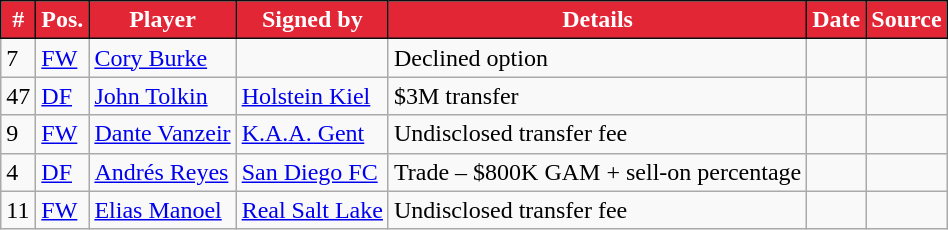<table class="wikitable sortable"; font-size:95%; text-align:left;">
<tr>
<th style="background:#E32636; color:#fff;  border:1px solid #0e0e0e; text-align:center;">#</th>
<th style="background:#E32636; color:#fff;  border:1px solid #0e0e0e; text-align:center;">Pos.</th>
<th style="background:#E32636; color:#fff;  border:1px solid #0e0e0e; text-align:center;">Player</th>
<th style="background:#E32636; color:#fff;  border:1px solid #0e0e0e; text-align:center;">Signed by</th>
<th style="background:#E32636; color:#fff;  border:1px solid #0e0e0e; text-align:center;">Details</th>
<th style="background:#E32636; color:#fff;  border:1px solid #0e0e0e; text-align:center;">Date</th>
<th style="background:#E32636; color:#fff;  border:1px solid #0e0e0e; text-align:center;">Source</th>
</tr>
<tr>
<td>7</td>
<td><a href='#'>FW</a></td>
<td> <a href='#'>Cory Burke</a></td>
<td></td>
<td>Declined option</td>
<td></td>
<td></td>
</tr>
<tr>
<td>47</td>
<td><a href='#'>DF</a></td>
<td> <a href='#'>John Tolkin</a></td>
<td> <a href='#'>Holstein Kiel</a></td>
<td>$3M transfer</td>
<td></td>
<td></td>
</tr>
<tr>
<td>9</td>
<td><a href='#'>FW</a></td>
<td> <a href='#'>Dante Vanzeir</a></td>
<td> <a href='#'>K.A.A. Gent</a></td>
<td>Undisclosed transfer fee</td>
<td></td>
<td></td>
</tr>
<tr>
<td>4</td>
<td><a href='#'>DF</a></td>
<td> <a href='#'>Andrés Reyes</a></td>
<td> <a href='#'>San Diego FC</a></td>
<td>Trade – $800K GAM + sell-on percentage</td>
<td></td>
<td></td>
</tr>
<tr>
<td>11</td>
<td><a href='#'>FW</a></td>
<td> <a href='#'>Elias Manoel</a></td>
<td> <a href='#'>Real Salt Lake</a></td>
<td>Undisclosed transfer fee</td>
<td></td>
<td></td>
</tr>
</table>
